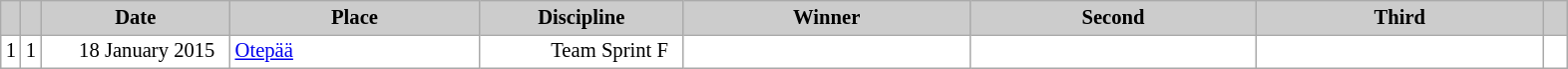<table class="wikitable plainrowheaders" style="background:#fff; font-size:86%; line-height:16px; border:grey solid 1px; border-collapse:collapse;">
<tr style="background:#ccc; text-align:center;">
<th scope="col" style="background:#ccc; width=20 px;"></th>
<th scope="col" style="background:#ccc; width=30 px;"></th>
<th scope="col" style="background:#ccc; width:120px;">Date</th>
<th scope="col" style="background:#ccc; width:160px;">Place</th>
<th scope="col" style="background:#ccc; width:130px;">Discipline</th>
<th scope="col" style="background:#ccc; width:185px;">Winner</th>
<th scope="col" style="background:#ccc; width:185px;">Second</th>
<th scope="col" style="background:#ccc; width:185px;">Third</th>
<th scope="col" style="background:#ccc; width:10px;"></th>
</tr>
<tr>
<td align=center>1</td>
<td align=center>1</td>
<td align=right>18 January 2015  </td>
<td> <a href='#'>Otepää</a></td>
<td align=right>Team Sprint F  </td>
<td></td>
<td></td>
<td></td>
<td></td>
</tr>
</table>
